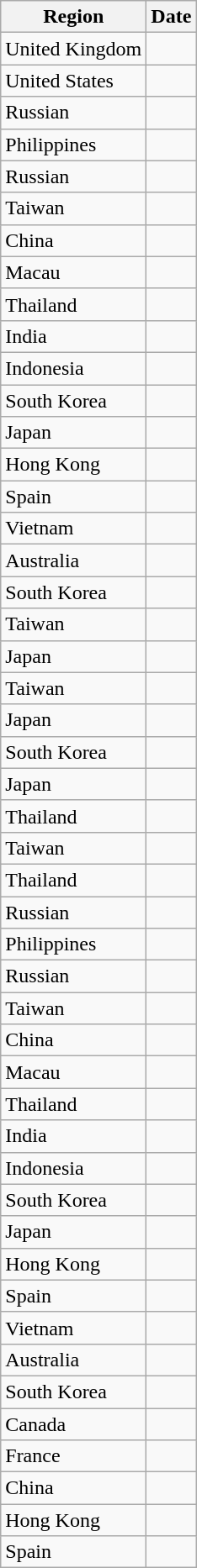<table class="wikitable">
<tr>
<th>Region</th>
<th>Date</th>
</tr>
<tr>
<td>United Kingdom</td>
<td></td>
</tr>
<tr>
<td>United States</td>
<td></td>
</tr>
<tr>
<td>Russian</td>
<td></td>
</tr>
<tr>
<td>Philippines</td>
<td></td>
</tr>
<tr>
<td>Russian</td>
<td></td>
</tr>
<tr>
<td>Taiwan</td>
<td></td>
</tr>
<tr>
<td>China</td>
<td></td>
</tr>
<tr>
<td>Macau</td>
<td></td>
</tr>
<tr>
<td>Thailand</td>
<td></td>
</tr>
<tr>
<td>India</td>
<td></td>
</tr>
<tr>
<td>Indonesia</td>
<td></td>
</tr>
<tr>
<td>South Korea</td>
<td></td>
</tr>
<tr>
<td>Japan</td>
<td></td>
</tr>
<tr>
<td>Hong Kong</td>
<td></td>
</tr>
<tr>
<td>Spain</td>
<td></td>
</tr>
<tr>
<td>Vietnam</td>
<td></td>
</tr>
<tr>
<td>Australia</td>
<td></td>
</tr>
<tr>
<td>South Korea</td>
<td></td>
</tr>
<tr>
<td>Taiwan</td>
<td></td>
</tr>
<tr>
<td>Japan</td>
<td></td>
</tr>
<tr>
<td>Taiwan</td>
<td></td>
</tr>
<tr>
<td>Japan</td>
<td></td>
</tr>
<tr>
<td>South Korea</td>
<td></td>
</tr>
<tr>
<td>Japan</td>
<td></td>
</tr>
<tr>
<td>Thailand</td>
<td></td>
</tr>
<tr>
<td>Taiwan</td>
<td></td>
</tr>
<tr>
<td>Thailand</td>
<td></td>
</tr>
<tr>
<td>Russian</td>
<td></td>
</tr>
<tr>
<td>Philippines</td>
<td></td>
</tr>
<tr>
<td>Russian</td>
<td></td>
</tr>
<tr>
<td>Taiwan</td>
<td></td>
</tr>
<tr>
<td>China</td>
<td></td>
</tr>
<tr>
<td>Macau</td>
<td></td>
</tr>
<tr>
<td>Thailand</td>
<td></td>
</tr>
<tr>
<td>India</td>
<td></td>
</tr>
<tr>
<td>Indonesia</td>
<td></td>
</tr>
<tr>
<td>South Korea</td>
<td></td>
</tr>
<tr>
<td>Japan</td>
<td></td>
</tr>
<tr>
<td>Hong Kong</td>
<td></td>
</tr>
<tr>
<td>Spain</td>
<td></td>
</tr>
<tr>
<td>Vietnam</td>
<td></td>
</tr>
<tr>
<td>Australia</td>
<td></td>
</tr>
<tr>
<td>South Korea</td>
<td></td>
</tr>
<tr>
<td>Canada</td>
<td></td>
</tr>
<tr>
<td>France</td>
<td></td>
</tr>
<tr>
<td>China</td>
<td></td>
</tr>
<tr>
<td>Hong Kong</td>
<td></td>
</tr>
<tr>
<td>Spain</td>
<td></td>
</tr>
</table>
